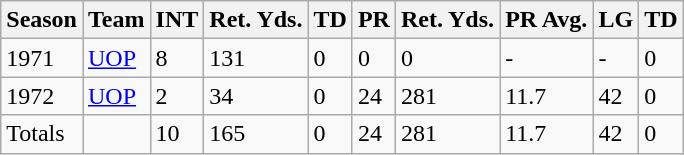<table class="wikitable">
<tr>
<th>Season</th>
<th>Team</th>
<th>INT</th>
<th>Ret. Yds.</th>
<th>TD</th>
<th>PR</th>
<th>Ret. Yds.</th>
<th>PR Avg.</th>
<th>LG</th>
<th>TD</th>
</tr>
<tr>
<td>1971</td>
<td><a href='#'>UOP</a></td>
<td>8</td>
<td>131</td>
<td>0</td>
<td>0</td>
<td>0</td>
<td>-</td>
<td>-</td>
<td>0</td>
</tr>
<tr>
<td>1972</td>
<td><a href='#'>UOP</a></td>
<td>2</td>
<td>34</td>
<td>0</td>
<td>24</td>
<td>281</td>
<td>11.7</td>
<td>42</td>
<td>0</td>
</tr>
<tr>
<td>Totals</td>
<td></td>
<td>10</td>
<td>165</td>
<td>0</td>
<td>24</td>
<td>281</td>
<td>11.7</td>
<td>42</td>
<td>0</td>
</tr>
</table>
